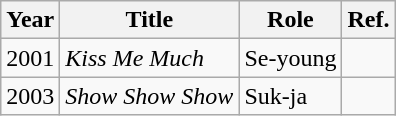<table class="wikitable">
<tr>
<th>Year</th>
<th>Title</th>
<th>Role</th>
<th>Ref.</th>
</tr>
<tr>
<td>2001</td>
<td><em>Kiss Me Much</em></td>
<td>Se-young</td>
<td></td>
</tr>
<tr>
<td>2003</td>
<td><em>Show Show Show</em></td>
<td>Suk-ja</td>
<td></td>
</tr>
</table>
